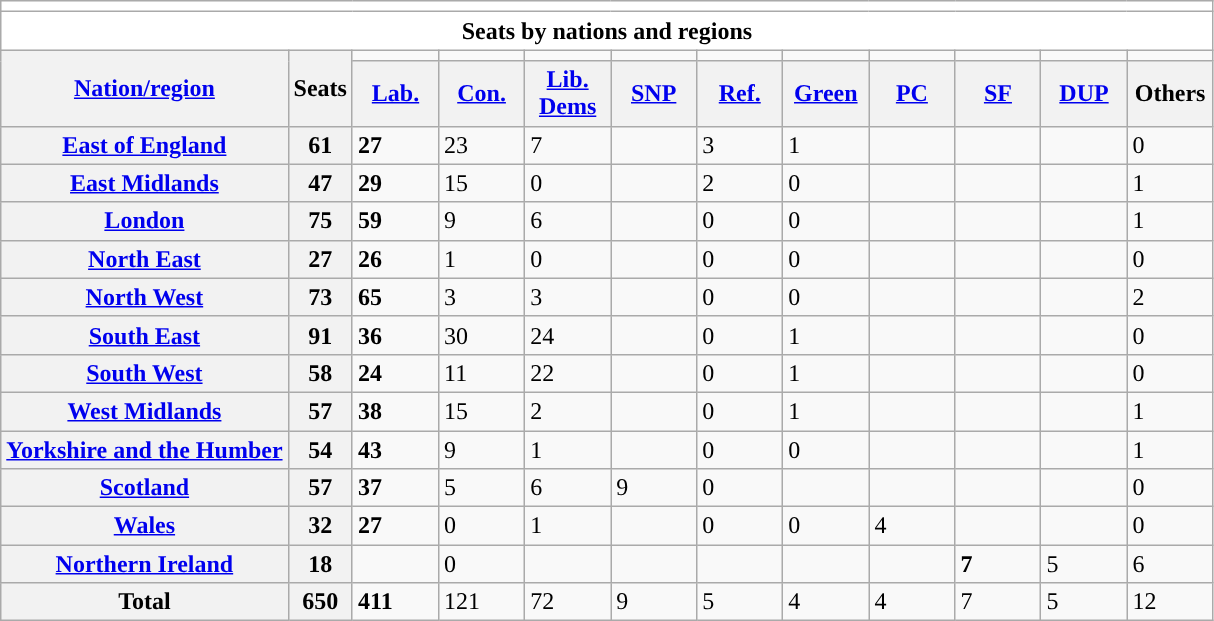<table class="wikitable defaultcenter col1left" style="font-size:100%">
<tr>
<td colspan=15 class="col1center" bgcolor="white"></td>
</tr>
<tr>
<th colspan=15 class="col1center" style="background-color:white;">Seats by nations and regions</th>
</tr>
<tr>
<th rowspan="2"><a href='#'>Nation/region</a></th>
<th rowspan="2">Seats</th>
<td></td>
<td></td>
<td></td>
<td></td>
<td></td>
<td></td>
<td></td>
<td></td>
<td></td>
<td></td>
</tr>
<tr>
<th style="width:50px;"><a href='#'>Lab.</a></th>
<th style="width:50px;"><a href='#'>Con.</a></th>
<th style="width:50px;"><a href='#'>Lib. Dems</a></th>
<th style="width:50px;"><a href='#'>SNP</a></th>
<th style="width:50px;"><a href='#'>Ref.</a></th>
<th style="width:50px;"><a href='#'>Green</a></th>
<th style="width:50px;"><a href='#'>PC</a></th>
<th style="width:50px;"><a href='#'>SF</a></th>
<th style="width:50px;"><a href='#'>DUP</a></th>
<th style="width:50px;">Others</th>
</tr>
<tr>
<th><a href='#'>East of England</a></th>
<th>61</th>
<td style="font-weight:bold;">27</td>
<td>23</td>
<td>7</td>
<td></td>
<td>3</td>
<td>1</td>
<td></td>
<td></td>
<td></td>
<td>0</td>
</tr>
<tr>
<th><a href='#'>East Midlands</a></th>
<th>47</th>
<td style="font-weight:bold;">29</td>
<td>15</td>
<td>0</td>
<td></td>
<td>2</td>
<td>0</td>
<td></td>
<td></td>
<td></td>
<td>1</td>
</tr>
<tr>
<th><a href='#'>London</a></th>
<th>75</th>
<td style="font-weight:bold;">59</td>
<td>9</td>
<td>6</td>
<td></td>
<td>0</td>
<td>0</td>
<td></td>
<td></td>
<td></td>
<td>1</td>
</tr>
<tr>
<th><a href='#'>North East</a></th>
<th>27</th>
<td style="font-weight:bold;">26</td>
<td>1</td>
<td>0</td>
<td></td>
<td>0</td>
<td>0</td>
<td></td>
<td></td>
<td></td>
<td>0</td>
</tr>
<tr>
<th><a href='#'>North West</a></th>
<th>73</th>
<td style="font-weight:bold;">65</td>
<td>3</td>
<td>3</td>
<td></td>
<td>0</td>
<td>0</td>
<td></td>
<td></td>
<td></td>
<td>2</td>
</tr>
<tr>
<th><a href='#'>South East</a></th>
<th>91</th>
<td style="font-weight:bold;">36</td>
<td>30</td>
<td>24</td>
<td></td>
<td>0</td>
<td>1</td>
<td></td>
<td></td>
<td></td>
<td>0</td>
</tr>
<tr>
<th><a href='#'>South West</a></th>
<th>58</th>
<td style="font-weight:bold;">24</td>
<td>11</td>
<td>22</td>
<td></td>
<td>0</td>
<td>1</td>
<td></td>
<td></td>
<td></td>
<td>0</td>
</tr>
<tr>
<th><a href='#'>West Midlands</a></th>
<th>57</th>
<td style="font-weight:bold;">38</td>
<td>15</td>
<td>2</td>
<td></td>
<td>0</td>
<td>1</td>
<td></td>
<td></td>
<td></td>
<td>1</td>
</tr>
<tr>
<th><a href='#'>Yorkshire and the Humber</a></th>
<th>54</th>
<td style="font-weight:bold;">43</td>
<td>9</td>
<td>1</td>
<td></td>
<td>0</td>
<td>0</td>
<td></td>
<td></td>
<td></td>
<td>1</td>
</tr>
<tr>
<th><a href='#'>Scotland</a></th>
<th>57</th>
<td style="font-weight:bold;">37</td>
<td>5</td>
<td>6</td>
<td>9</td>
<td>0</td>
<td></td>
<td></td>
<td></td>
<td></td>
<td>0</td>
</tr>
<tr>
<th><a href='#'>Wales</a></th>
<th>32</th>
<td style="font-weight:bold;">27</td>
<td>0</td>
<td>1</td>
<td></td>
<td>0</td>
<td>0</td>
<td>4</td>
<td></td>
<td></td>
<td>0</td>
</tr>
<tr>
<th><a href='#'>Northern Ireland</a></th>
<th>18</th>
<td></td>
<td>0</td>
<td></td>
<td></td>
<td></td>
<td></td>
<td></td>
<td style="font-weight:bold;">7</td>
<td>5</td>
<td>6</td>
</tr>
<tr>
<th>Total</th>
<th>650</th>
<td style="font-weight:bold;">411</td>
<td>121</td>
<td>72</td>
<td>9</td>
<td>5</td>
<td>4</td>
<td>4</td>
<td>7</td>
<td>5</td>
<td>12</td>
</tr>
</table>
